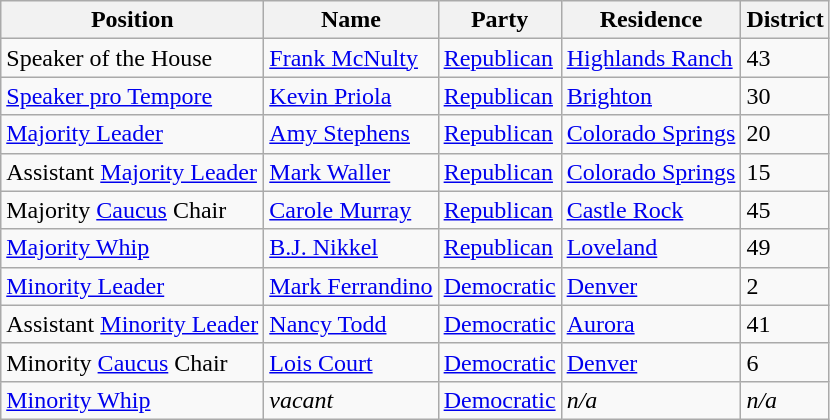<table class="wikitable">
<tr>
<th>Position</th>
<th>Name</th>
<th>Party</th>
<th>Residence</th>
<th>District</th>
</tr>
<tr>
<td>Speaker of the House</td>
<td><a href='#'>Frank McNulty</a></td>
<td><a href='#'>Republican</a></td>
<td><a href='#'>Highlands Ranch</a></td>
<td>43</td>
</tr>
<tr>
<td><a href='#'>Speaker pro Tempore</a></td>
<td><a href='#'>Kevin Priola</a></td>
<td><a href='#'>Republican</a></td>
<td><a href='#'>Brighton</a></td>
<td>30</td>
</tr>
<tr>
<td><a href='#'>Majority Leader</a></td>
<td><a href='#'>Amy Stephens</a></td>
<td><a href='#'>Republican</a></td>
<td><a href='#'>Colorado Springs</a></td>
<td>20</td>
</tr>
<tr>
<td>Assistant <a href='#'>Majority Leader</a></td>
<td><a href='#'>Mark Waller</a></td>
<td><a href='#'>Republican</a></td>
<td><a href='#'>Colorado Springs</a></td>
<td>15</td>
</tr>
<tr>
<td>Majority <a href='#'>Caucus</a> Chair</td>
<td><a href='#'>Carole Murray</a></td>
<td><a href='#'>Republican</a></td>
<td><a href='#'>Castle Rock</a></td>
<td>45</td>
</tr>
<tr>
<td><a href='#'>Majority Whip</a></td>
<td><a href='#'>B.J. Nikkel</a></td>
<td><a href='#'>Republican</a></td>
<td><a href='#'>Loveland</a></td>
<td>49</td>
</tr>
<tr>
<td><a href='#'>Minority Leader</a></td>
<td><a href='#'>Mark Ferrandino</a></td>
<td><a href='#'>Democratic</a></td>
<td><a href='#'>Denver</a></td>
<td>2</td>
</tr>
<tr>
<td>Assistant <a href='#'>Minority Leader</a></td>
<td><a href='#'>Nancy Todd</a></td>
<td><a href='#'>Democratic</a></td>
<td><a href='#'>Aurora</a></td>
<td>41</td>
</tr>
<tr>
<td>Minority <a href='#'>Caucus</a> Chair</td>
<td><a href='#'>Lois Court</a></td>
<td><a href='#'>Democratic</a></td>
<td><a href='#'>Denver</a></td>
<td>6</td>
</tr>
<tr>
<td><a href='#'>Minority Whip</a></td>
<td><em>vacant</em></td>
<td><a href='#'>Democratic</a></td>
<td><em>n/a</em></td>
<td><em>n/a</em></td>
</tr>
</table>
